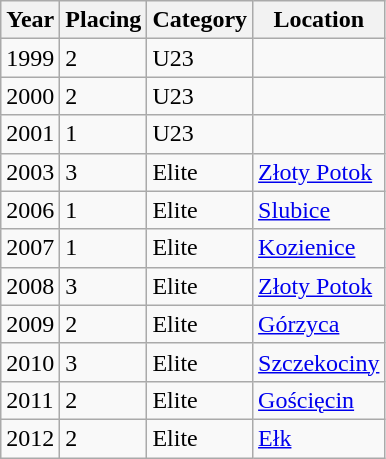<table class="wikitable sortable">
<tr>
<th>Year</th>
<th>Placing</th>
<th>Category</th>
<th>Location</th>
</tr>
<tr>
<td>1999</td>
<td>2</td>
<td>U23</td>
<td></td>
</tr>
<tr>
<td>2000</td>
<td>2</td>
<td>U23</td>
<td></td>
</tr>
<tr>
<td>2001</td>
<td>1</td>
<td>U23</td>
<td></td>
</tr>
<tr>
<td>2003</td>
<td>3</td>
<td>Elite</td>
<td><a href='#'>Złoty Potok</a></td>
</tr>
<tr>
<td>2006</td>
<td>1</td>
<td>Elite</td>
<td><a href='#'>Slubice</a></td>
</tr>
<tr>
<td>2007</td>
<td>1</td>
<td>Elite</td>
<td><a href='#'>Kozienice</a></td>
</tr>
<tr>
<td>2008</td>
<td>3</td>
<td>Elite</td>
<td><a href='#'>Złoty Potok</a></td>
</tr>
<tr>
<td>2009</td>
<td>2</td>
<td>Elite</td>
<td><a href='#'>Górzyca</a></td>
</tr>
<tr>
<td>2010</td>
<td>3</td>
<td>Elite</td>
<td><a href='#'>Szczekociny</a></td>
</tr>
<tr>
<td>2011</td>
<td>2</td>
<td>Elite</td>
<td><a href='#'>Gościęcin</a></td>
</tr>
<tr>
<td>2012</td>
<td>2</td>
<td>Elite</td>
<td><a href='#'>Ełk</a></td>
</tr>
</table>
